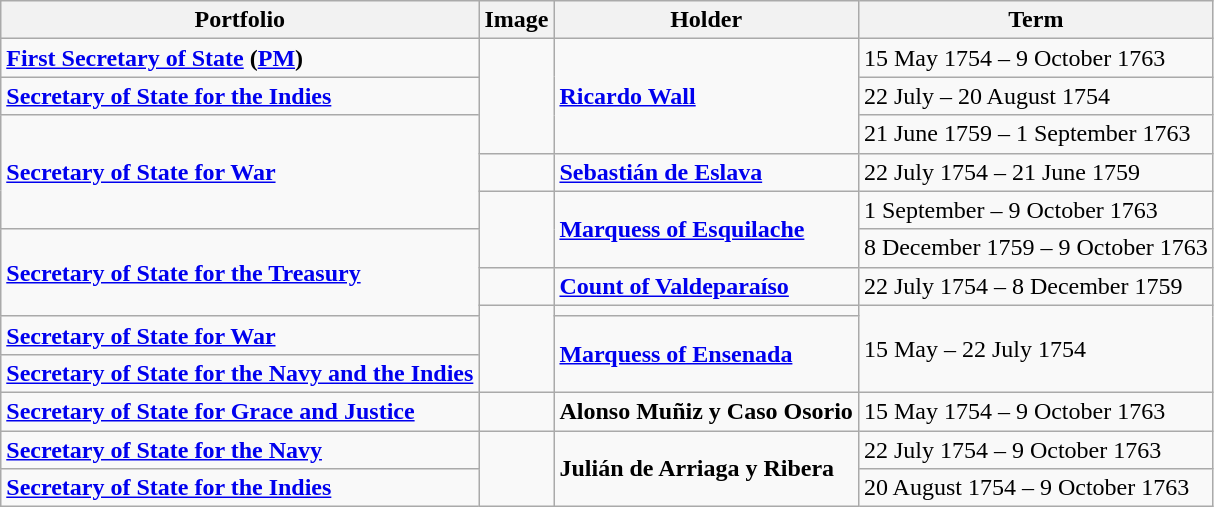<table class="wikitable">
<tr>
<th>Portfolio</th>
<th>Image</th>
<th>Holder</th>
<th>Term</th>
</tr>
<tr>
<td><strong><a href='#'>First Secretary of State</a> (<a href='#'>PM</a>)</strong></td>
<td rowspan="3"></td>
<td rowspan="3"><strong><a href='#'>Ricardo Wall</a></strong></td>
<td>15 May 1754 – 9 October 1763</td>
</tr>
<tr>
<td><strong><a href='#'>Secretary of State for the Indies</a></strong></td>
<td>22 July – 20 August 1754</td>
</tr>
<tr>
<td rowspan="3"><strong><a href='#'>Secretary of State for War</a></strong></td>
<td>21 June 1759 – 1 September 1763</td>
</tr>
<tr>
<td></td>
<td><strong><a href='#'>Sebastián de Eslava</a></strong></td>
<td>22 July 1754 – 21 June 1759</td>
</tr>
<tr>
<td rowspan="2"></td>
<td rowspan="2"><strong><a href='#'>Marquess of Esquilache</a></strong></td>
<td>1 September – 9 October 1763</td>
</tr>
<tr>
<td rowspan="3"><strong><a href='#'>Secretary of State for the Treasury</a></strong></td>
<td>8 December 1759 – 9 October 1763</td>
</tr>
<tr>
<td></td>
<td><strong><a href='#'>Count of Valdeparaíso</a></strong></td>
<td>22 July 1754 – 8 December 1759</td>
</tr>
<tr>
<td rowspan="3"></td>
<td></td>
<td rowspan="3">15 May – 22 July 1754</td>
</tr>
<tr>
<td><strong><a href='#'>Secretary of State for War</a></strong></td>
<td rowspan="2"><strong><a href='#'>Marquess of Ensenada</a></strong></td>
</tr>
<tr>
<td><strong><a href='#'>Secretary of State for the Navy and the Indies</a></strong></td>
</tr>
<tr>
<td><a href='#'><strong>Secretary of State for Grace and Justice</strong></a></td>
<td></td>
<td><strong>Alonso Muñiz y Caso Osorio</strong></td>
<td>15 May 1754 – 9 October 1763</td>
</tr>
<tr>
<td><strong><a href='#'>Secretary of State for the Navy</a></strong></td>
<td rowspan="2"></td>
<td rowspan="2"><strong>Julián de Arriaga y Ribera</strong></td>
<td>22 July 1754 – 9 October 1763</td>
</tr>
<tr>
<td><strong><a href='#'>Secretary of State for the Indies</a></strong></td>
<td>20 August 1754 – 9 October 1763</td>
</tr>
</table>
